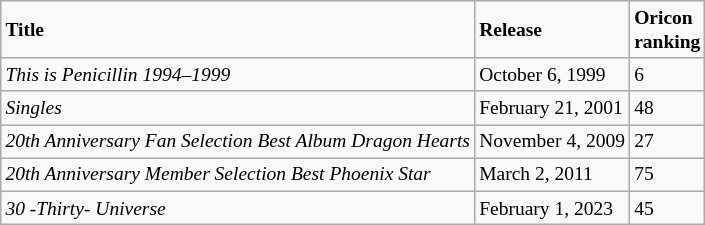<table class="wikitable" style=font-size:small>
<tr>
<td><strong>Title</strong></td>
<td><strong>Release</strong></td>
<td><strong>Oricon<br>ranking</strong></td>
</tr>
<tr>
<td><em>This is Penicillin 1994–1999</em></td>
<td>October 6, 1999</td>
<td>6</td>
</tr>
<tr>
<td><em>Singles</em></td>
<td>February 21, 2001</td>
<td>48</td>
</tr>
<tr>
<td><em>20th Anniversary Fan Selection Best Album Dragon Hearts</em></td>
<td>November 4, 2009</td>
<td>27</td>
</tr>
<tr>
<td><em>20th Anniversary Member Selection Best Phoenix Star</em></td>
<td>March 2, 2011</td>
<td>75</td>
</tr>
<tr>
<td><em>30 -Thirty- Universe</em></td>
<td>February 1, 2023</td>
<td>45</td>
</tr>
</table>
